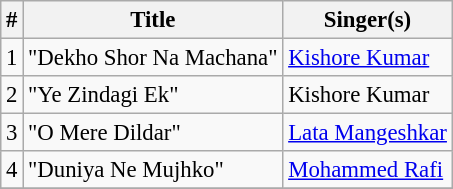<table class="wikitable" style="font-size:95%;">
<tr>
<th>#</th>
<th>Title</th>
<th>Singer(s)</th>
</tr>
<tr>
<td>1</td>
<td>"Dekho Shor Na Machana"</td>
<td><a href='#'>Kishore Kumar</a></td>
</tr>
<tr>
<td>2</td>
<td>"Ye Zindagi Ek"</td>
<td>Kishore Kumar</td>
</tr>
<tr>
<td>3</td>
<td>"O Mere Dildar"</td>
<td><a href='#'>Lata Mangeshkar</a></td>
</tr>
<tr>
<td>4</td>
<td>"Duniya Ne Mujhko"</td>
<td><a href='#'>Mohammed Rafi</a></td>
</tr>
<tr>
</tr>
</table>
